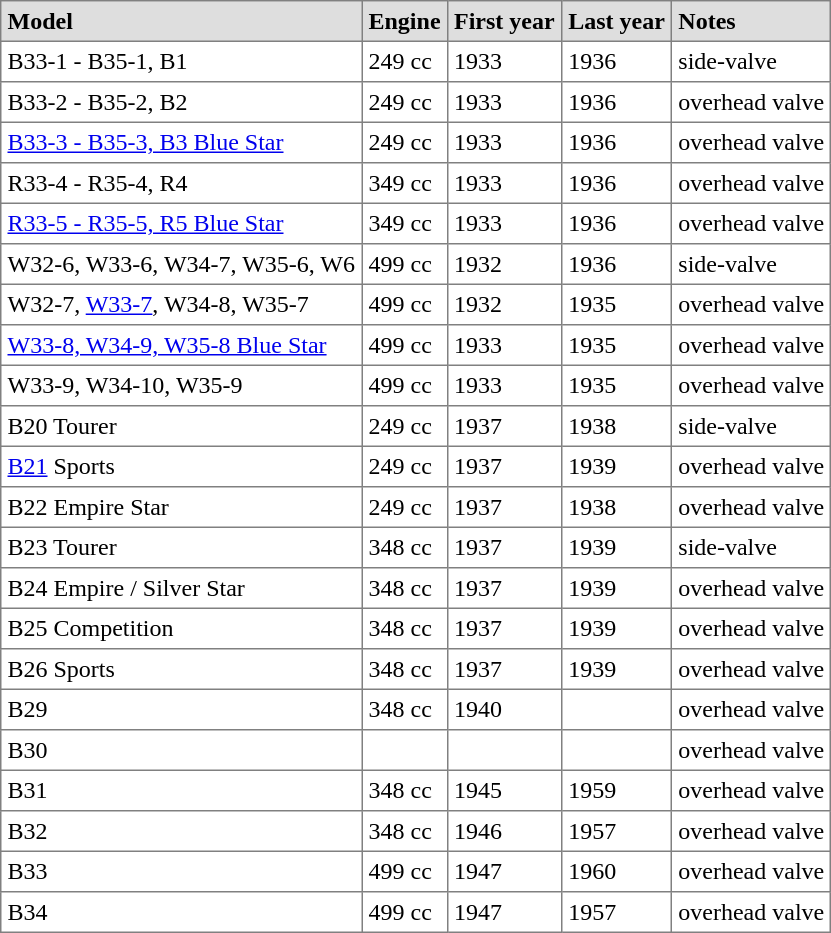<table class="toccolours" border="1" cellpadding="4" style="border-collapse:collapse">
<tr style="background:#dedede;">
<td><strong>Model</strong></td>
<td><strong>Engine</strong></td>
<td><strong>First year</strong></td>
<td><strong>Last year</strong></td>
<td><strong>Notes</strong></td>
</tr>
<tr>
<td>B33-1 - B35-1, B1</td>
<td>249 cc</td>
<td>1933</td>
<td>1936</td>
<td>side-valve</td>
</tr>
<tr>
<td>B33-2 - B35-2, B2</td>
<td>249 cc</td>
<td>1933</td>
<td>1936</td>
<td>overhead valve</td>
</tr>
<tr>
<td><a href='#'>B33-3 - B35-3, B3 Blue Star</a></td>
<td>249 cc</td>
<td>1933</td>
<td>1936</td>
<td>overhead valve</td>
</tr>
<tr>
<td>R33-4 - R35-4, R4</td>
<td>349 cc</td>
<td>1933</td>
<td>1936</td>
<td>overhead valve</td>
</tr>
<tr>
<td><a href='#'>R33-5 - R35-5, R5 Blue Star</a></td>
<td>349 cc</td>
<td>1933</td>
<td>1936</td>
<td>overhead valve</td>
</tr>
<tr>
<td>W32-6, W33-6, W34-7, W35-6, W6</td>
<td>499 cc</td>
<td>1932</td>
<td>1936</td>
<td>side-valve</td>
</tr>
<tr>
<td>W32-7, <a href='#'>W33-7</a>, W34-8, W35-7</td>
<td>499 cc</td>
<td>1932</td>
<td>1935</td>
<td>overhead valve</td>
</tr>
<tr>
<td><a href='#'>W33-8, W34-9, W35-8 Blue Star</a></td>
<td>499 cc</td>
<td>1933</td>
<td>1935</td>
<td>overhead valve</td>
</tr>
<tr>
<td>W33-9, W34-10, W35-9</td>
<td>499 cc</td>
<td>1933</td>
<td>1935</td>
<td>overhead valve</td>
</tr>
<tr>
<td>B20 Tourer</td>
<td>249 cc</td>
<td>1937</td>
<td>1938</td>
<td>side-valve</td>
</tr>
<tr>
<td><a href='#'>B21</a> Sports</td>
<td>249 cc</td>
<td>1937</td>
<td>1939</td>
<td>overhead valve</td>
</tr>
<tr>
<td>B22 Empire Star</td>
<td>249 cc</td>
<td>1937</td>
<td>1938</td>
<td>overhead valve</td>
</tr>
<tr>
<td>B23 Tourer</td>
<td>348 cc</td>
<td>1937</td>
<td>1939</td>
<td>side-valve</td>
</tr>
<tr>
<td>B24 Empire / Silver Star</td>
<td>348 cc</td>
<td>1937</td>
<td>1939</td>
<td>overhead valve</td>
</tr>
<tr>
<td>B25 Competition</td>
<td>348 cc</td>
<td>1937</td>
<td>1939</td>
<td>overhead valve</td>
</tr>
<tr>
<td>B26 Sports</td>
<td>348 cc</td>
<td>1937</td>
<td>1939</td>
<td>overhead valve</td>
</tr>
<tr>
<td>B29</td>
<td>348 cc</td>
<td>1940</td>
<td></td>
<td>overhead valve</td>
</tr>
<tr>
<td>B30</td>
<td></td>
<td></td>
<td></td>
<td>overhead valve</td>
</tr>
<tr>
<td>B31</td>
<td>348 cc</td>
<td>1945</td>
<td>1959</td>
<td>overhead valve</td>
</tr>
<tr>
<td>B32</td>
<td>348 cc</td>
<td>1946</td>
<td>1957</td>
<td>overhead valve</td>
</tr>
<tr>
<td>B33</td>
<td>499 cc</td>
<td>1947</td>
<td>1960</td>
<td>overhead valve</td>
</tr>
<tr>
<td>B34</td>
<td>499 cc</td>
<td>1947</td>
<td>1957</td>
<td>overhead valve</td>
</tr>
</table>
